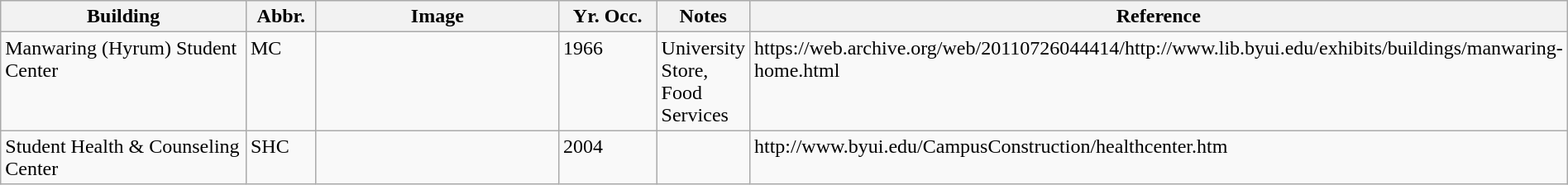<table class="wikitable sortable" style="width:100%;">
<tr>
<th width="200">Building</th>
<th width="50">Abbr.</th>
<th width="200" class="unsortable">Image</th>
<th width="75">Yr. Occ.</th>
<th class="unsortable">Notes</th>
<th width="200" class="unsortable">Reference</th>
</tr>
<tr valign="top">
<td>Manwaring (Hyrum) Student Center</td>
<td>MC</td>
<td></td>
<td>1966</td>
<td>University Store, Food Services</td>
<td>https://web.archive.org/web/20110726044414/http://www.lib.byui.edu/exhibits/buildings/manwaring-home.html</td>
</tr>
<tr valign="top">
<td>Student Health & Counseling Center</td>
<td>SHC</td>
<td></td>
<td>2004</td>
<td></td>
<td>http://www.byui.edu/CampusConstruction/healthcenter.htm</td>
</tr>
</table>
